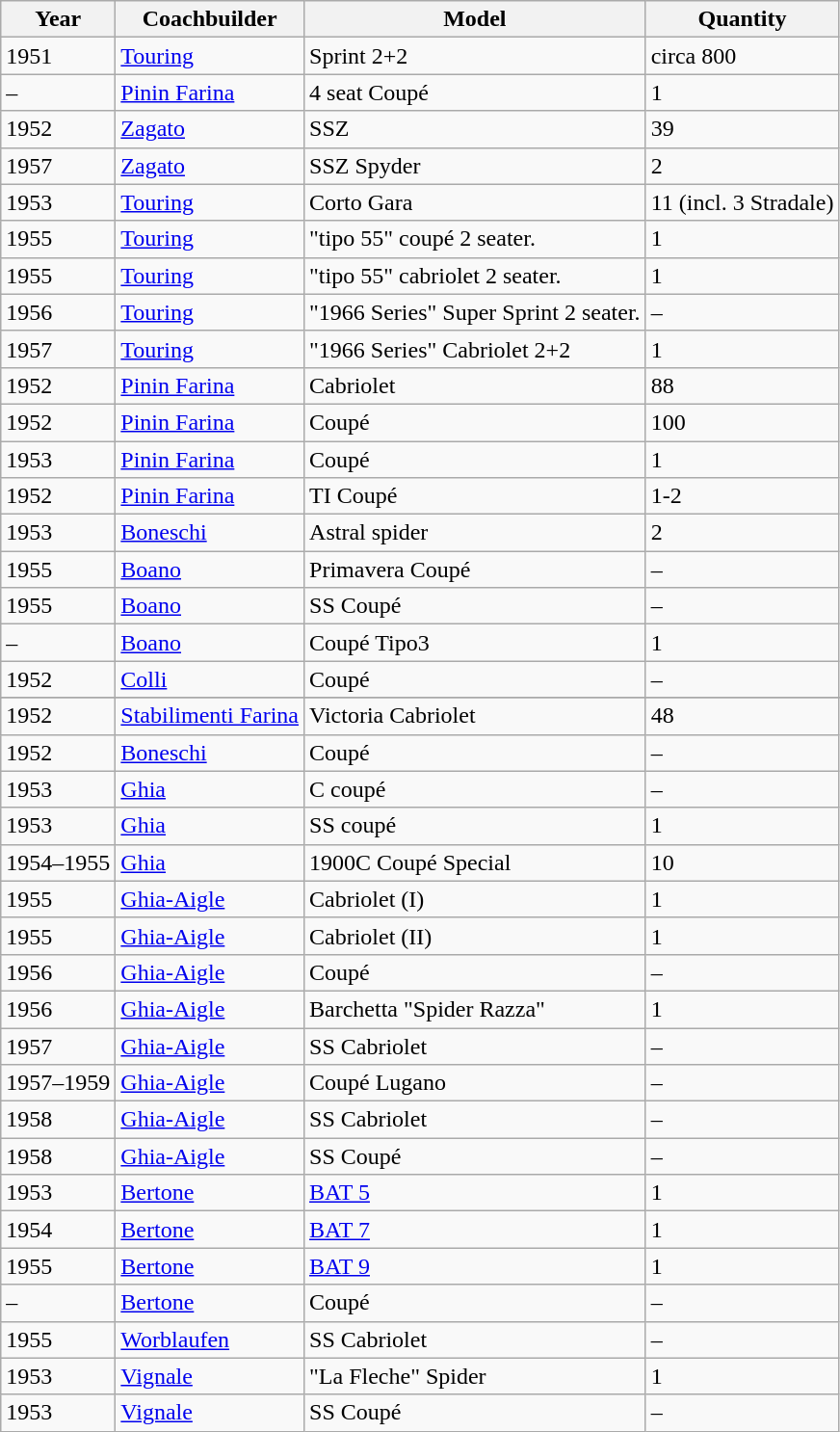<table class="wikitable">
<tr>
<th>Year</th>
<th>Coachbuilder</th>
<th>Model</th>
<th>Quantity</th>
</tr>
<tr>
<td>1951</td>
<td><a href='#'>Touring</a></td>
<td>Sprint 2+2</td>
<td>circa 800</td>
</tr>
<tr>
<td>–</td>
<td><a href='#'>Pinin Farina</a></td>
<td>4 seat Coupé</td>
<td>1</td>
</tr>
<tr>
<td>1952</td>
<td><a href='#'>Zagato</a></td>
<td>SSZ</td>
<td>39</td>
</tr>
<tr>
<td>1957</td>
<td><a href='#'>Zagato</a></td>
<td>SSZ Spyder</td>
<td>2</td>
</tr>
<tr>
<td>1953</td>
<td><a href='#'>Touring</a></td>
<td>Corto Gara</td>
<td>11 (incl. 3 Stradale)</td>
</tr>
<tr>
<td>1955</td>
<td><a href='#'>Touring</a></td>
<td>"tipo 55" coupé 2 seater.</td>
<td>1</td>
</tr>
<tr>
<td>1955</td>
<td><a href='#'>Touring</a></td>
<td>"tipo 55" cabriolet 2 seater.</td>
<td>1</td>
</tr>
<tr>
<td>1956</td>
<td><a href='#'>Touring</a></td>
<td>"1966 Series" Super Sprint 2 seater.</td>
<td>–</td>
</tr>
<tr>
<td>1957</td>
<td><a href='#'>Touring</a></td>
<td>"1966 Series" Cabriolet 2+2</td>
<td>1</td>
</tr>
<tr>
<td>1952</td>
<td><a href='#'>Pinin Farina</a></td>
<td>Cabriolet</td>
<td>88</td>
</tr>
<tr>
<td>1952</td>
<td><a href='#'>Pinin Farina</a></td>
<td>Coupé</td>
<td>100</td>
</tr>
<tr>
<td>1953</td>
<td><a href='#'>Pinin Farina</a></td>
<td>Coupé</td>
<td>1</td>
</tr>
<tr>
<td>1952</td>
<td><a href='#'>Pinin Farina</a></td>
<td>TI Coupé</td>
<td>1-2</td>
</tr>
<tr>
<td>1953</td>
<td><a href='#'>Boneschi</a></td>
<td>Astral spider</td>
<td>2</td>
</tr>
<tr>
<td>1955</td>
<td><a href='#'>Boano</a></td>
<td>Primavera Coupé</td>
<td>–</td>
</tr>
<tr>
<td>1955</td>
<td><a href='#'>Boano</a></td>
<td>SS Coupé</td>
<td>–</td>
</tr>
<tr>
<td>–</td>
<td><a href='#'>Boano</a></td>
<td>Coupé Tipo3</td>
<td>1</td>
</tr>
<tr>
<td>1952</td>
<td><a href='#'>Colli</a></td>
<td>Coupé</td>
<td>–</td>
</tr>
<tr>
</tr>
<tr>
<td>1952</td>
<td><a href='#'>Stabilimenti Farina</a></td>
<td>Victoria Cabriolet</td>
<td>48</td>
</tr>
<tr>
<td>1952</td>
<td><a href='#'>Boneschi</a></td>
<td>Coupé</td>
<td>–</td>
</tr>
<tr>
<td>1953</td>
<td><a href='#'>Ghia</a></td>
<td>C coupé</td>
<td>–</td>
</tr>
<tr>
<td>1953</td>
<td><a href='#'>Ghia</a></td>
<td>SS coupé</td>
<td>1</td>
</tr>
<tr>
<td>1954–1955</td>
<td><a href='#'>Ghia</a></td>
<td>1900C Coupé Special</td>
<td>10</td>
</tr>
<tr>
<td>1955</td>
<td><a href='#'>Ghia-Aigle</a></td>
<td>Cabriolet (I)</td>
<td>1</td>
</tr>
<tr>
<td>1955</td>
<td><a href='#'>Ghia-Aigle</a></td>
<td>Cabriolet (II)</td>
<td>1</td>
</tr>
<tr>
<td>1956</td>
<td><a href='#'>Ghia-Aigle</a></td>
<td>Coupé</td>
<td>–</td>
</tr>
<tr>
<td>1956</td>
<td><a href='#'>Ghia-Aigle</a></td>
<td>Barchetta "Spider Razza"</td>
<td>1</td>
</tr>
<tr>
<td>1957</td>
<td><a href='#'>Ghia-Aigle</a></td>
<td>SS Cabriolet</td>
<td>–</td>
</tr>
<tr>
<td>1957–1959</td>
<td><a href='#'>Ghia-Aigle</a></td>
<td>Coupé Lugano</td>
<td>–</td>
</tr>
<tr>
<td>1958</td>
<td><a href='#'>Ghia-Aigle</a></td>
<td>SS Cabriolet</td>
<td>–</td>
</tr>
<tr>
<td>1958</td>
<td><a href='#'>Ghia-Aigle</a></td>
<td>SS Coupé</td>
<td>–</td>
</tr>
<tr>
<td>1953</td>
<td><a href='#'>Bertone</a></td>
<td><a href='#'>BAT 5</a></td>
<td>1</td>
</tr>
<tr>
<td>1954</td>
<td><a href='#'>Bertone</a></td>
<td><a href='#'>BAT 7</a></td>
<td>1</td>
</tr>
<tr>
<td>1955</td>
<td><a href='#'>Bertone</a></td>
<td><a href='#'>BAT 9</a></td>
<td>1</td>
</tr>
<tr>
<td>–</td>
<td><a href='#'>Bertone</a></td>
<td>Coupé</td>
<td>–</td>
</tr>
<tr>
<td>1955</td>
<td><a href='#'>Worblaufen</a></td>
<td>SS Cabriolet</td>
<td>–</td>
</tr>
<tr>
<td>1953</td>
<td><a href='#'>Vignale</a></td>
<td>"La Fleche" Spider</td>
<td>1</td>
</tr>
<tr>
<td>1953</td>
<td><a href='#'>Vignale</a></td>
<td>SS Coupé</td>
<td>–</td>
</tr>
</table>
